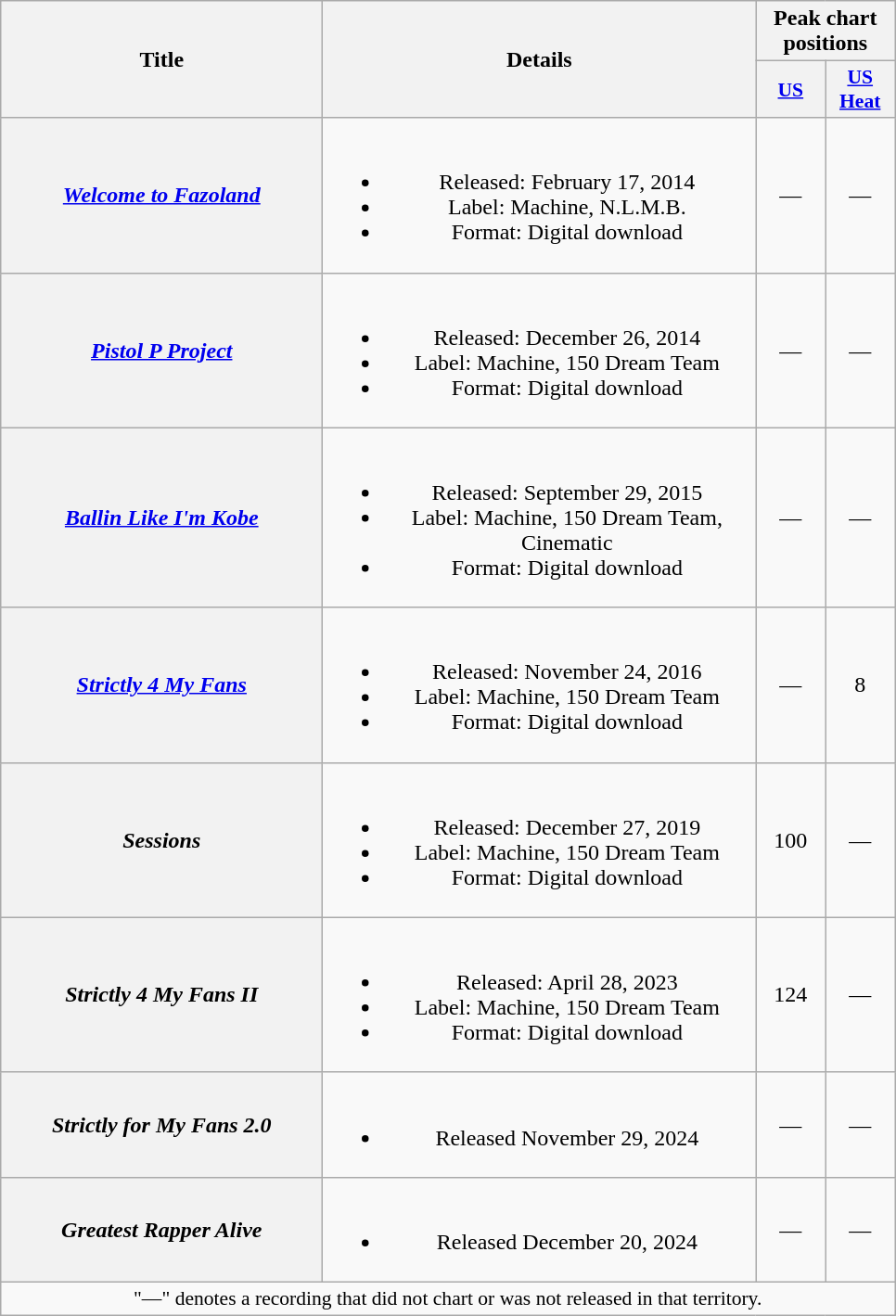<table class="wikitable plainrowheaders" style="text-align:center;">
<tr>
<th scope="col" rowspan=2 style="width:14em;">Title</th>
<th scope="col" rowspan=2 style="width:19em;">Details</th>
<th colspan="2">Peak chart positions</th>
</tr>
<tr>
<th scope="col" style="width:3em;font-size:90%;"><a href='#'>US</a><br></th>
<th scope="col" style="width:3em;font-size:90%;"><a href='#'>US<br>Heat</a><br></th>
</tr>
<tr>
<th scope="row"><em><a href='#'>Welcome to Fazoland</a></em></th>
<td><br><ul><li>Released: February 17, 2014</li><li>Label: Machine, N.L.M.B.</li><li>Format: Digital download</li></ul></td>
<td>—</td>
<td>—</td>
</tr>
<tr>
<th scope="row"><em><a href='#'>Pistol P Project</a></em></th>
<td><br><ul><li>Released: December 26, 2014</li><li>Label: Machine, 150 Dream Team</li><li>Format: Digital download</li></ul></td>
<td>—</td>
<td>—</td>
</tr>
<tr>
<th scope="row"><em><a href='#'>Ballin Like I'm Kobe</a></em></th>
<td><br><ul><li>Released: September 29, 2015</li><li>Label: Machine, 150 Dream Team, Cinematic</li><li>Format: Digital download</li></ul></td>
<td>—</td>
<td>—</td>
</tr>
<tr>
<th scope="row"><em><a href='#'>Strictly 4 My Fans</a></em></th>
<td><br><ul><li>Released: November 24, 2016</li><li>Label: Machine, 150 Dream Team</li><li>Format: Digital download</li></ul></td>
<td>—</td>
<td>8</td>
</tr>
<tr>
<th scope="row"><em>Sessions</em></th>
<td><br><ul><li>Released: December 27, 2019</li><li>Label: Machine, 150 Dream Team</li><li>Format: Digital download</li></ul></td>
<td>100</td>
<td>—</td>
</tr>
<tr>
<th scope="row"><em>Strictly 4 My Fans II</em></th>
<td><br><ul><li>Released: April 28, 2023</li><li>Label: Machine, 150 Dream Team</li><li>Format: Digital download</li></ul></td>
<td>124</td>
<td>—</td>
</tr>
<tr>
<th scope="row"><em>Strictly for My Fans 2.0</em></th>
<td><br><ul><li>Released November 29, 2024</li></ul></td>
<td>—</td>
<td>—</td>
</tr>
<tr>
<th scope="row"><em>Greatest Rapper Alive</em></th>
<td><br><ul><li>Released December 20, 2024</li></ul></td>
<td>—</td>
<td>—</td>
</tr>
<tr>
<td colspan="15" style="font-size:90%">"—" denotes a recording that did not chart or was not released in that territory.</td>
</tr>
</table>
